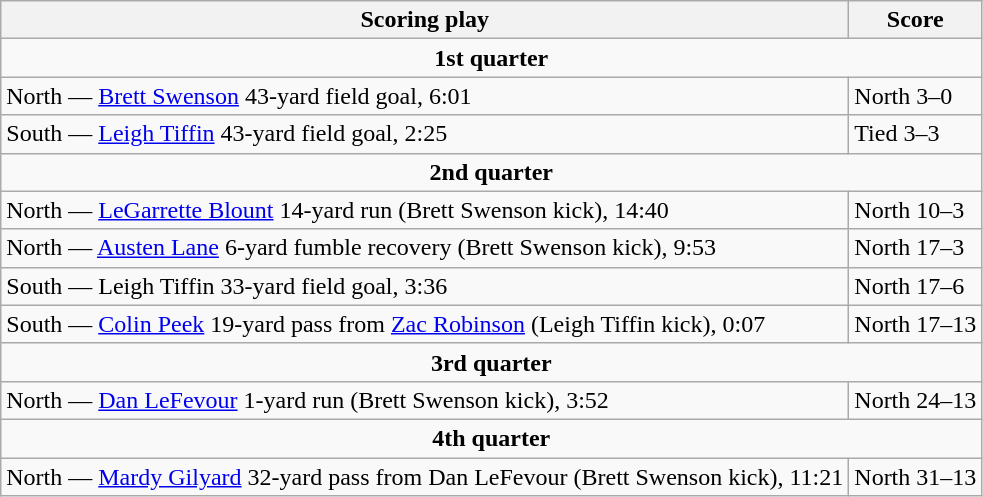<table class="wikitable">
<tr>
<th>Scoring play</th>
<th>Score</th>
</tr>
<tr>
<td colspan="4" align="center"><strong>1st quarter</strong></td>
</tr>
<tr>
<td>North — <a href='#'>Brett Swenson</a> 43-yard field goal, 6:01</td>
<td>North 3–0</td>
</tr>
<tr>
<td>South — <a href='#'>Leigh Tiffin</a> 43-yard field goal, 2:25</td>
<td>Tied 3–3</td>
</tr>
<tr>
<td colspan="4" align="center"><strong>2nd quarter</strong></td>
</tr>
<tr>
<td>North — <a href='#'>LeGarrette Blount</a> 14-yard run (Brett Swenson kick), 14:40</td>
<td>North 10–3</td>
</tr>
<tr>
<td>North — <a href='#'>Austen Lane</a> 6-yard fumble recovery (Brett Swenson kick), 9:53</td>
<td>North 17–3</td>
</tr>
<tr>
<td>South — Leigh Tiffin 33-yard field goal, 3:36</td>
<td>North 17–6</td>
</tr>
<tr>
<td>South — <a href='#'>Colin Peek</a> 19-yard pass from <a href='#'>Zac Robinson</a> (Leigh Tiffin kick), 0:07</td>
<td>North 17–13</td>
</tr>
<tr>
<td colspan="4" align="center"><strong>3rd quarter</strong></td>
</tr>
<tr>
<td>North — <a href='#'>Dan LeFevour</a> 1-yard run (Brett Swenson kick), 3:52</td>
<td>North 24–13</td>
</tr>
<tr>
<td colspan="4" align="center"><strong>4th quarter</strong></td>
</tr>
<tr>
<td>North — <a href='#'>Mardy Gilyard</a> 32-yard pass from Dan LeFevour (Brett Swenson kick), 11:21</td>
<td>North 31–13</td>
</tr>
</table>
